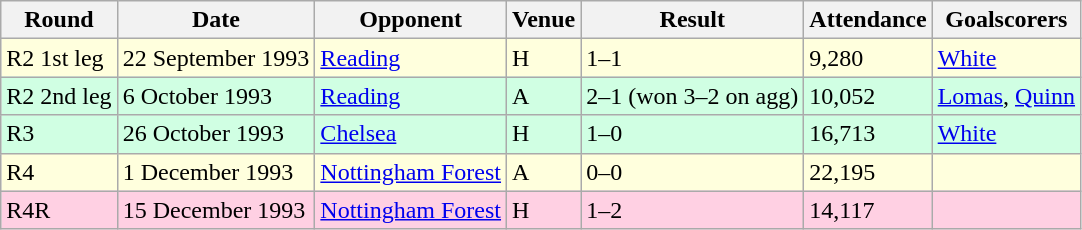<table class="wikitable">
<tr>
<th>Round</th>
<th>Date</th>
<th>Opponent</th>
<th>Venue</th>
<th>Result</th>
<th>Attendance</th>
<th>Goalscorers</th>
</tr>
<tr style="background-color: #ffffdd;">
<td>R2 1st leg</td>
<td>22 September 1993</td>
<td><a href='#'>Reading</a></td>
<td>H</td>
<td>1–1</td>
<td>9,280</td>
<td><a href='#'>White</a></td>
</tr>
<tr style="background-color: #d0ffe3;">
<td>R2 2nd leg</td>
<td>6 October 1993</td>
<td><a href='#'>Reading</a></td>
<td>A</td>
<td>2–1 (won 3–2 on agg)</td>
<td>10,052</td>
<td><a href='#'>Lomas</a>, <a href='#'>Quinn</a></td>
</tr>
<tr style="background-color: #d0ffe3;">
<td>R3</td>
<td>26 October 1993</td>
<td><a href='#'>Chelsea</a></td>
<td>H</td>
<td>1–0</td>
<td>16,713</td>
<td><a href='#'>White</a></td>
</tr>
<tr style="background-color: #ffffdd;">
<td>R4</td>
<td>1 December 1993</td>
<td><a href='#'>Nottingham Forest</a></td>
<td>A</td>
<td>0–0</td>
<td>22,195</td>
<td></td>
</tr>
<tr style="background-color: #ffd0e3;">
<td>R4R</td>
<td>15 December 1993</td>
<td><a href='#'>Nottingham Forest</a></td>
<td>H</td>
<td>1–2</td>
<td>14,117</td>
<td></td>
</tr>
</table>
